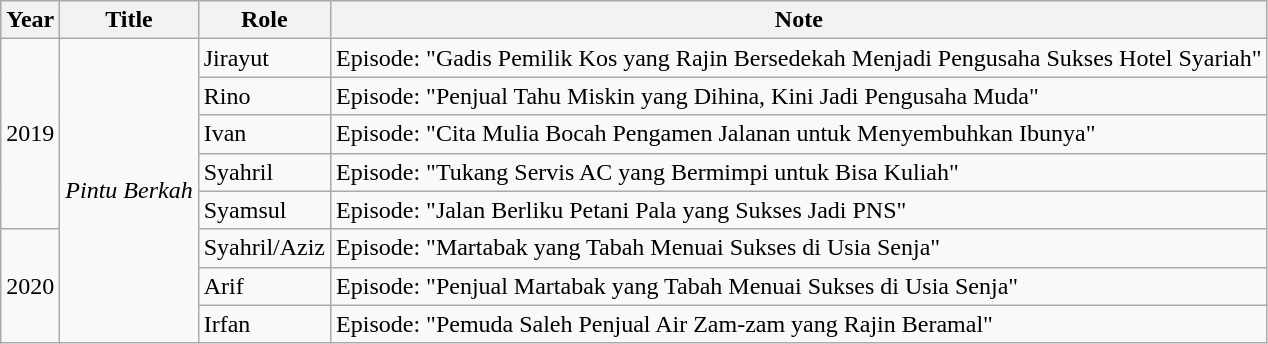<table class="wikitable">
<tr>
<th>Year</th>
<th>Title</th>
<th>Role</th>
<th>Note</th>
</tr>
<tr>
<td rowspan="5">2019</td>
<td rowspan="8"><em>Pintu Berkah</em></td>
<td>Jirayut</td>
<td>Episode: "Gadis Pemilik Kos yang Rajin Bersedekah Menjadi Pengusaha Sukses Hotel Syariah"</td>
</tr>
<tr>
<td>Rino</td>
<td>Episode: "Penjual Tahu Miskin yang Dihina, Kini Jadi Pengusaha Muda"</td>
</tr>
<tr>
<td>Ivan</td>
<td>Episode: "Cita Mulia Bocah Pengamen Jalanan untuk Menyembuhkan Ibunya"</td>
</tr>
<tr>
<td>Syahril</td>
<td>Episode: "Tukang Servis AC yang Bermimpi untuk Bisa Kuliah"</td>
</tr>
<tr>
<td>Syamsul</td>
<td>Episode: "Jalan Berliku Petani Pala yang Sukses Jadi PNS"</td>
</tr>
<tr>
<td rowspan="3">2020</td>
<td>Syahril/Aziz</td>
<td>Episode: "Martabak yang Tabah Menuai Sukses di Usia Senja"</td>
</tr>
<tr>
<td>Arif</td>
<td>Episode: "Penjual Martabak yang Tabah Menuai Sukses di Usia Senja"</td>
</tr>
<tr>
<td>Irfan</td>
<td>Episode: "Pemuda Saleh Penjual Air Zam-zam yang Rajin Beramal"</td>
</tr>
</table>
